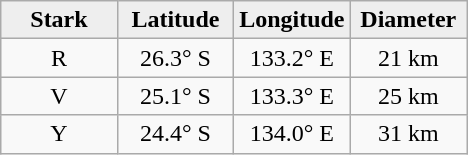<table class="wikitable">
<tr>
<th width="25%" style="background:#eeeeee;">Stark</th>
<th width="25%" style="background:#eeeeee;">Latitude</th>
<th width="25%" style="background:#eeeeee;">Longitude</th>
<th width="25%" style="background:#eeeeee;">Diameter</th>
</tr>
<tr>
<td align="center">R</td>
<td align="center">26.3° S</td>
<td align="center">133.2° E</td>
<td align="center">21 km</td>
</tr>
<tr>
<td align="center">V</td>
<td align="center">25.1° S</td>
<td align="center">133.3° E</td>
<td align="center">25 km</td>
</tr>
<tr>
<td align="center">Y</td>
<td align="center">24.4° S</td>
<td align="center">134.0° E</td>
<td align="center">31 km</td>
</tr>
</table>
